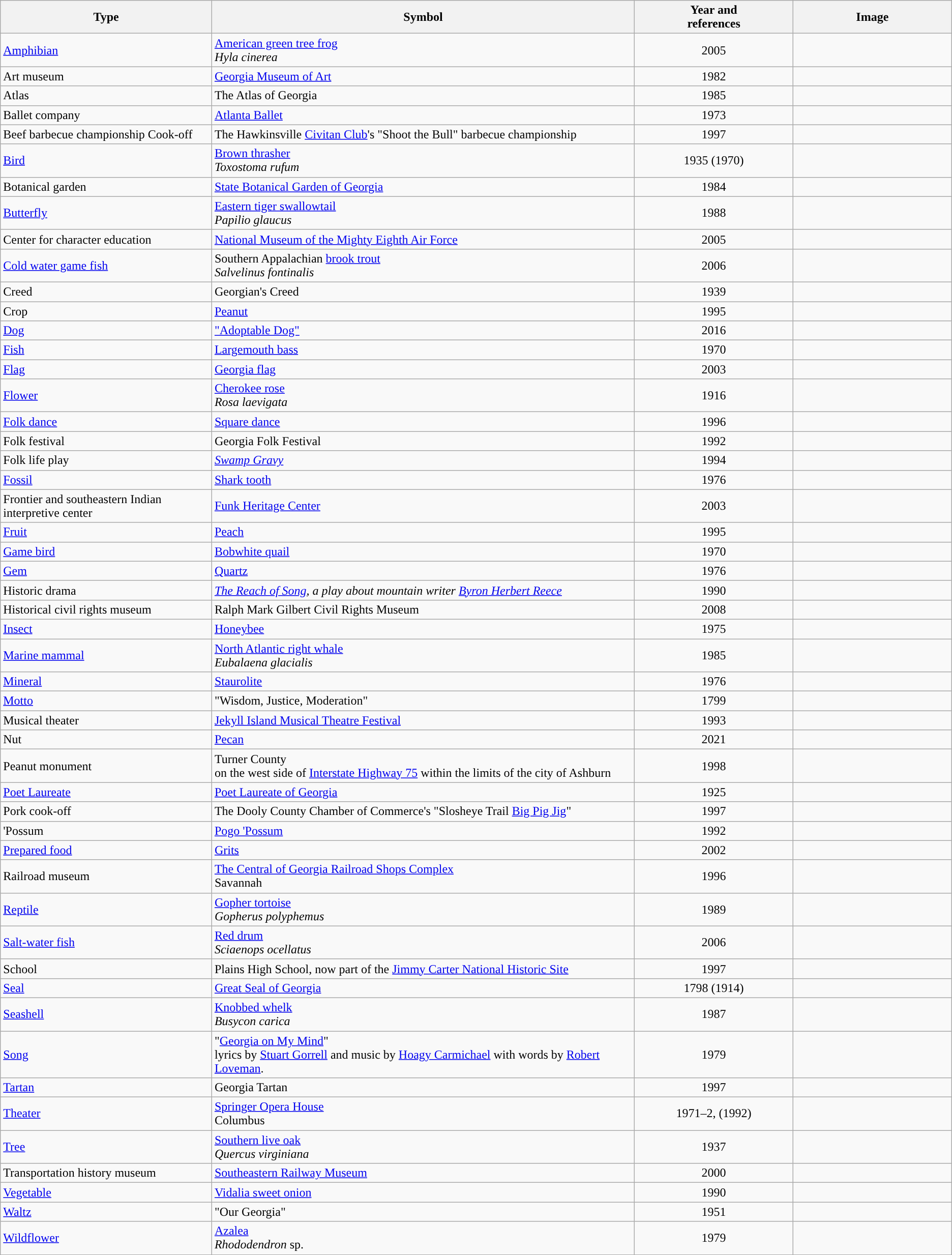<table class="wikitable sortable">
<tr>
<th style="width:20%;">Type</th>
<th style="width:40%;">Symbol</th>
<th style="width:15%;">Year and<br>references</th>
<th style="width:15%;">Image</th>
</tr>
<tr>
<td><a href='#'>Amphibian</a></td>
<td><a href='#'>American green tree frog</a><br><em>Hyla cinerea</em></td>
<td style="text-align:center;">2005</td>
<td style="text-align:center;"></td>
</tr>
<tr>
<td>Art museum</td>
<td><a href='#'>Georgia Museum of Art</a></td>
<td style="text-align:center;">1982</td>
<td style="text-align:center;"></td>
</tr>
<tr>
<td>Atlas</td>
<td>The Atlas of Georgia</td>
<td style="text-align:center;">1985</td>
<td style="text-align:center;"></td>
</tr>
<tr>
<td>Ballet company</td>
<td><a href='#'>Atlanta Ballet</a></td>
<td style="text-align:center;">1973</td>
<td style="text-align:center;"></td>
</tr>
<tr>
<td>Beef barbecue championship Cook-off</td>
<td>The Hawkinsville <a href='#'>Civitan Club</a>'s "Shoot the Bull" barbecue championship</td>
<td style="text-align:center;">1997</td>
<td style="text-align:center;"></td>
</tr>
<tr>
<td><a href='#'>Bird</a></td>
<td><a href='#'>Brown thrasher</a><br><em>Toxostoma rufum</em></td>
<td style="text-align:center;">1935 (1970)</td>
<td style="text-align:center;"></td>
</tr>
<tr>
<td>Botanical garden</td>
<td><a href='#'>State Botanical Garden of Georgia</a></td>
<td style="text-align:center;">1984</td>
<td style="text-align:center;"></td>
</tr>
<tr>
<td><a href='#'>Butterfly</a></td>
<td><a href='#'>Eastern tiger swallowtail</a><br><em>Papilio glaucus</em></td>
<td style="text-align:center;">1988</td>
<td style="text-align:center;"></td>
</tr>
<tr>
<td>Center for character education</td>
<td><a href='#'>National Museum of the Mighty Eighth Air Force</a></td>
<td style="text-align:center;">2005</td>
<td style="text-align:center;"></td>
</tr>
<tr>
<td><a href='#'>Cold water game fish</a></td>
<td>Southern Appalachian <a href='#'>brook trout</a><br><em>Salvelinus fontinalis</em></td>
<td style="text-align:center;">2006</td>
<td style="text-align:center;"></td>
</tr>
<tr>
<td>Creed</td>
<td>Georgian's Creed</td>
<td style="text-align:center;">1939</td>
<td style="text-align:center;"></td>
</tr>
<tr>
<td>Crop</td>
<td><a href='#'>Peanut</a></td>
<td style="text-align:center;">1995</td>
<td style="text-align:center;"></td>
</tr>
<tr>
<td><a href='#'>Dog</a></td>
<td><a href='#'>"Adoptable Dog"</a></td>
<td style="text-align:center;">2016</td>
<td style="text-align:center;"></td>
</tr>
<tr>
<td><a href='#'>Fish</a></td>
<td><a href='#'>Largemouth bass</a></td>
<td style="text-align:center;">1970</td>
<td style="text-align:center;"></td>
</tr>
<tr>
<td><a href='#'>Flag</a></td>
<td><a href='#'>Georgia flag</a></td>
<td style="text-align:center;">2003</td>
<td style="text-align:center;"></td>
</tr>
<tr>
<td><a href='#'>Flower</a></td>
<td><a href='#'>Cherokee rose</a><br><em>Rosa laevigata</em></td>
<td style="text-align:center;">1916</td>
<td style="text-align:center;"></td>
</tr>
<tr>
<td><a href='#'>Folk dance</a></td>
<td><a href='#'>Square dance</a></td>
<td style="text-align:center;">1996</td>
<td style="text-align:center;"></td>
</tr>
<tr>
<td>Folk festival</td>
<td>Georgia Folk Festival</td>
<td style="text-align:center;">1992</td>
<td style="text-align:center;"></td>
</tr>
<tr>
<td>Folk life play</td>
<td><em><a href='#'>Swamp Gravy</a></em></td>
<td style="text-align:center;">1994</td>
<td style="text-align:center;"></td>
</tr>
<tr>
<td><a href='#'>Fossil</a></td>
<td><a href='#'>Shark tooth</a></td>
<td style="text-align:center;">1976</td>
<td style="text-align:center;"></td>
</tr>
<tr>
<td>Frontier and southeastern Indian interpretive center</td>
<td><a href='#'>Funk Heritage Center</a></td>
<td style="text-align:center;">2003</td>
<td style="text-align:center;"></td>
</tr>
<tr>
<td><a href='#'>Fruit</a></td>
<td><a href='#'>Peach</a></td>
<td style="text-align:center;">1995</td>
<td style="text-align:center;"></td>
</tr>
<tr>
<td><a href='#'>Game bird</a></td>
<td><a href='#'>Bobwhite quail</a></td>
<td style="text-align:center;">1970</td>
<td style="text-align:center;"></td>
</tr>
<tr>
<td><a href='#'>Gem</a></td>
<td><a href='#'>Quartz</a></td>
<td style="text-align:center;">1976</td>
<td style="text-align:center;"></td>
</tr>
<tr>
<td>Historic drama</td>
<td><em><a href='#'>The Reach of Song</a>, a play about mountain writer <a href='#'>Byron Herbert Reece</a></em></td>
<td style="text-align:center;">1990</td>
<td style="text-align:center;"></td>
</tr>
<tr>
<td>Historical civil rights museum</td>
<td>Ralph Mark Gilbert Civil Rights Museum</td>
<td style="text-align:center;">2008</td>
<td style="text-align:center;"></td>
</tr>
<tr>
<td><a href='#'>Insect</a></td>
<td><a href='#'>Honeybee</a></td>
<td style="text-align:center;">1975</td>
<td style="text-align:center;"></td>
</tr>
<tr>
<td><a href='#'>Marine mammal</a></td>
<td><a href='#'>North Atlantic right whale</a><br><em>Eubalaena glacialis</em></td>
<td style="text-align:center;">1985</td>
<td style="text-align:center;"></td>
</tr>
<tr>
<td><a href='#'>Mineral</a></td>
<td><a href='#'>Staurolite</a></td>
<td style="text-align:center;">1976</td>
<td style="text-align:center;"></td>
</tr>
<tr>
<td><a href='#'>Motto</a></td>
<td>"Wisdom, Justice, Moderation"</td>
<td style="text-align:center;">1799</td>
<td style="text-align:center;"></td>
</tr>
<tr>
<td>Musical theater</td>
<td><a href='#'>Jekyll Island Musical Theatre Festival</a></td>
<td style="text-align:center;">1993</td>
<td style="text-align:center;"></td>
</tr>
<tr>
<td>Nut</td>
<td><a href='#'>Pecan</a></td>
<td style="text-align:center;">2021</td>
<td style="text-align:center;"></td>
</tr>
<tr>
<td>Peanut monument</td>
<td>Turner County<br>on the west side of <a href='#'>Interstate Highway 75</a> within the limits of the city of Ashburn</td>
<td style="text-align:center;">1998</td>
<td style="text-align:center;"></td>
</tr>
<tr>
<td><a href='#'>Poet Laureate</a></td>
<td><a href='#'>Poet Laureate of Georgia</a></td>
<td style="text-align:center;">1925</td>
<td style="text-align:center;"></td>
</tr>
<tr>
<td>Pork cook-off</td>
<td>The Dooly County Chamber of Commerce's "Slosheye Trail <a href='#'>Big Pig Jig</a>"</td>
<td style="text-align:center;">1997</td>
<td style="text-align:center;"></td>
</tr>
<tr>
<td>'Possum</td>
<td><a href='#'>Pogo 'Possum</a><br></td>
<td style="text-align:center;">1992</td>
<td style="text-align:center;"></td>
</tr>
<tr>
<td><a href='#'>Prepared food</a></td>
<td><a href='#'>Grits</a></td>
<td style="text-align:center;">2002</td>
<td style="text-align:center;"></td>
</tr>
<tr>
<td>Railroad museum</td>
<td><a href='#'>The Central of Georgia Railroad Shops Complex</a> <br> Savannah</td>
<td style="text-align:center;">1996</td>
<td style="text-align:center;"></td>
</tr>
<tr>
<td><a href='#'>Reptile</a></td>
<td><a href='#'>Gopher tortoise</a><br><em>Gopherus polyphemus</em></td>
<td style="text-align:center;">1989</td>
<td style="text-align:center;"></td>
</tr>
<tr>
<td><a href='#'>Salt-water fish</a></td>
<td><a href='#'>Red drum</a><br><em>Sciaenops ocellatus</em></td>
<td style="text-align:center;">2006</td>
<td style="text-align:center;"></td>
</tr>
<tr>
<td>School</td>
<td>Plains High School, now part of the <a href='#'>Jimmy Carter National Historic Site</a></td>
<td style="text-align:center;">1997</td>
<td style="text-align:center;"></td>
</tr>
<tr>
<td><a href='#'>Seal</a></td>
<td><a href='#'>Great Seal of Georgia</a></td>
<td style="text-align:center;">1798 (1914)</td>
<td style="text-align:center;"></td>
</tr>
<tr>
<td><a href='#'>Seashell</a></td>
<td><a href='#'>Knobbed whelk</a><br><em>Busycon carica</em></td>
<td style="text-align:center;">1987</td>
<td style="text-align:center;"></td>
</tr>
<tr>
<td><a href='#'>Song</a></td>
<td>"<a href='#'>Georgia on My Mind</a>"<br>lyrics by <a href='#'>Stuart Gorrell</a> and music by <a href='#'>Hoagy Carmichael</a> with words by <a href='#'>Robert Loveman</a>.</td>
<td style="text-align:center;">1979</td>
<td style="text-align:center;"></td>
</tr>
<tr>
<td><a href='#'>Tartan</a></td>
<td>Georgia Tartan</td>
<td style="text-align:center;">1997</td>
<td style="text-align:center;"></td>
</tr>
<tr>
<td><a href='#'>Theater</a></td>
<td><a href='#'>Springer Opera House</a><br>Columbus</td>
<td style="text-align:center;">1971–2, (1992)</td>
<td style="text-align:center;"></td>
</tr>
<tr>
<td><a href='#'>Tree</a></td>
<td><a href='#'>Southern live oak</a><br><em>Quercus virginiana</em></td>
<td style="text-align:center;">1937</td>
<td style="text-align:center;"></td>
</tr>
<tr>
<td>Transportation history museum</td>
<td><a href='#'>Southeastern Railway Museum</a></td>
<td style="text-align:center;">2000</td>
<td style="text-align:center;"></td>
</tr>
<tr>
<td><a href='#'>Vegetable</a></td>
<td><a href='#'>Vidalia sweet onion</a></td>
<td style="text-align:center;">1990</td>
<td style="text-align:center;"></td>
</tr>
<tr>
<td><a href='#'>Waltz</a></td>
<td>"Our Georgia"</td>
<td style="text-align:center;">1951</td>
<td style="text-align:center;"></td>
</tr>
<tr>
<td><a href='#'>Wildflower</a></td>
<td><a href='#'>Azalea</a><br><em>Rhododendron</em> sp.</td>
<td style="text-align:center;">1979</td>
<td style="text-align:center;"></td>
</tr>
</table>
